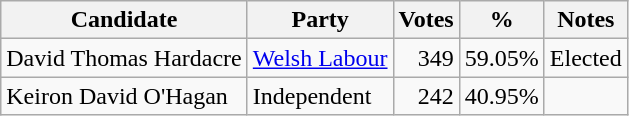<table class=wikitable style=text-align:right>
<tr>
<th>Candidate</th>
<th>Party</th>
<th>Votes</th>
<th>%</th>
<th>Notes</th>
</tr>
<tr>
<td align=left>David Thomas Hardacre</td>
<td align=left><a href='#'>Welsh Labour</a></td>
<td>349</td>
<td>59.05%</td>
<td align=left>Elected</td>
</tr>
<tr>
<td align=left>Keiron David O'Hagan</td>
<td align=left>Independent</td>
<td>242</td>
<td>40.95%</td>
<td></td>
</tr>
</table>
